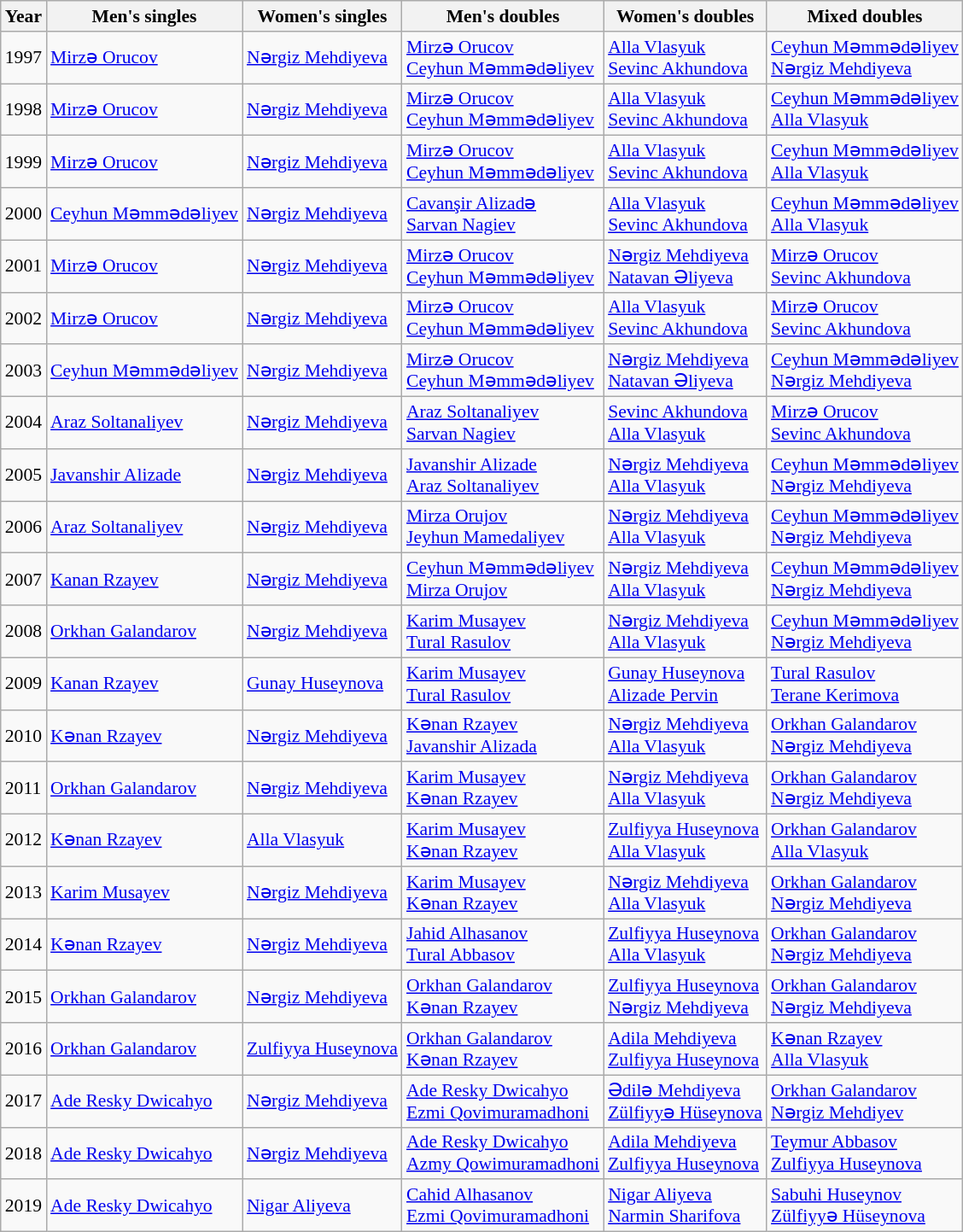<table class=wikitable style="font-size:90%;">
<tr>
<th>Year</th>
<th>Men's singles</th>
<th>Women's singles</th>
<th>Men's doubles</th>
<th>Women's doubles</th>
<th>Mixed doubles</th>
</tr>
<tr>
<td>1997</td>
<td><a href='#'>Mirzə Orucov</a></td>
<td><a href='#'>Nərgiz Mehdiyeva</a></td>
<td><a href='#'>Mirzə Orucov</a> <br> <a href='#'>Ceyhun Məmmədəliyev</a></td>
<td><a href='#'>Alla Vlasyuk</a> <br> <a href='#'>Sevinc Akhundova</a></td>
<td><a href='#'>Ceyhun Məmmədəliyev</a> <br> <a href='#'>Nərgiz Mehdiyeva</a></td>
</tr>
<tr>
<td>1998</td>
<td><a href='#'>Mirzə Orucov</a></td>
<td><a href='#'>Nərgiz Mehdiyeva</a></td>
<td><a href='#'>Mirzə Orucov</a> <br> <a href='#'>Ceyhun Məmmədəliyev</a></td>
<td><a href='#'>Alla Vlasyuk</a> <br> <a href='#'>Sevinc Akhundova</a></td>
<td><a href='#'>Ceyhun Məmmədəliyev</a> <br> <a href='#'>Alla Vlasyuk</a></td>
</tr>
<tr>
<td>1999</td>
<td><a href='#'>Mirzə Orucov</a></td>
<td><a href='#'>Nərgiz Mehdiyeva</a></td>
<td><a href='#'>Mirzə Orucov</a> <br> <a href='#'>Ceyhun Məmmədəliyev</a></td>
<td><a href='#'>Alla Vlasyuk</a> <br> <a href='#'>Sevinc Akhundova</a></td>
<td><a href='#'>Ceyhun Məmmədəliyev</a> <br> <a href='#'>Alla Vlasyuk</a></td>
</tr>
<tr>
<td>2000</td>
<td><a href='#'>Ceyhun Məmmədəliyev</a></td>
<td><a href='#'>Nərgiz Mehdiyeva</a></td>
<td><a href='#'>Cavanşir Alizadə</a> <br> <a href='#'>Sarvan Nagiev</a></td>
<td><a href='#'>Alla Vlasyuk</a> <br> <a href='#'>Sevinc Akhundova</a></td>
<td><a href='#'>Ceyhun Məmmədəliyev</a> <br> <a href='#'>Alla Vlasyuk</a></td>
</tr>
<tr>
<td>2001</td>
<td><a href='#'>Mirzə Orucov</a></td>
<td><a href='#'>Nərgiz Mehdiyeva</a></td>
<td><a href='#'>Mirzə Orucov</a> <br> <a href='#'>Ceyhun Məmmədəliyev</a></td>
<td><a href='#'>Nərgiz Mehdiyeva</a> <br> <a href='#'>Natavan Əliyeva</a></td>
<td><a href='#'>Mirzə Orucov</a> <br> <a href='#'>Sevinc Akhundova</a></td>
</tr>
<tr>
<td>2002</td>
<td><a href='#'>Mirzə Orucov</a></td>
<td><a href='#'>Nərgiz Mehdiyeva</a></td>
<td><a href='#'>Mirzə Orucov</a> <br> <a href='#'>Ceyhun Məmmədəliyev</a></td>
<td><a href='#'>Alla Vlasyuk</a> <br> <a href='#'>Sevinc Akhundova</a></td>
<td><a href='#'>Mirzə Orucov</a> <br> <a href='#'>Sevinc Akhundova</a></td>
</tr>
<tr>
<td>2003</td>
<td><a href='#'>Ceyhun Məmmədəliyev</a></td>
<td><a href='#'>Nərgiz Mehdiyeva</a></td>
<td><a href='#'>Mirzə Orucov</a> <br> <a href='#'>Ceyhun Məmmədəliyev</a></td>
<td><a href='#'>Nərgiz Mehdiyeva</a> <br> <a href='#'>Natavan Əliyeva</a></td>
<td><a href='#'>Ceyhun Məmmədəliyev</a> <br> <a href='#'>Nərgiz Mehdiyeva</a></td>
</tr>
<tr>
<td>2004</td>
<td><a href='#'>Araz Soltanaliyev</a></td>
<td><a href='#'>Nərgiz Mehdiyeva</a></td>
<td><a href='#'>Araz Soltanaliyev</a> <br> <a href='#'>Sarvan Nagiev</a></td>
<td><a href='#'>Sevinc Akhundova</a> <br> <a href='#'>Alla Vlasyuk</a></td>
<td><a href='#'>Mirzə Orucov</a> <br> <a href='#'>Sevinc Akhundova</a></td>
</tr>
<tr>
<td>2005</td>
<td><a href='#'>Javanshir Alizade</a></td>
<td><a href='#'>Nərgiz Mehdiyeva</a></td>
<td><a href='#'>Javanshir Alizade</a> <br> <a href='#'>Araz Soltanaliyev</a></td>
<td><a href='#'>Nərgiz Mehdiyeva</a> <br> <a href='#'>Alla Vlasyuk</a></td>
<td><a href='#'>Ceyhun Məmmədəliyev</a> <br> <a href='#'>Nərgiz Mehdiyeva</a></td>
</tr>
<tr>
<td>2006</td>
<td><a href='#'>Araz Soltanaliyev</a></td>
<td><a href='#'>Nərgiz Mehdiyeva</a></td>
<td><a href='#'>Mirza Orujov</a> <br> <a href='#'>Jeyhun Mamedaliyev</a></td>
<td><a href='#'>Nərgiz Mehdiyeva</a> <br> <a href='#'>Alla Vlasyuk</a></td>
<td><a href='#'>Ceyhun Məmmədəliyev</a> <br> <a href='#'>Nərgiz Mehdiyeva</a></td>
</tr>
<tr>
<td>2007</td>
<td><a href='#'>Kanan Rzayev</a></td>
<td><a href='#'>Nərgiz Mehdiyeva</a></td>
<td><a href='#'>Ceyhun Məmmədəliyev</a> <br> <a href='#'>Mirza Orujov</a></td>
<td><a href='#'>Nərgiz Mehdiyeva</a> <br> <a href='#'>Alla Vlasyuk</a></td>
<td><a href='#'>Ceyhun Məmmədəliyev</a> <br> <a href='#'>Nərgiz Mehdiyeva</a></td>
</tr>
<tr>
<td>2008</td>
<td><a href='#'>Orkhan Galandarov</a></td>
<td><a href='#'>Nərgiz Mehdiyeva</a></td>
<td><a href='#'>Karim Musayev</a> <br> <a href='#'>Tural Rasulov</a></td>
<td><a href='#'>Nərgiz Mehdiyeva</a> <br> <a href='#'>Alla Vlasyuk</a></td>
<td><a href='#'>Ceyhun Məmmədəliyev</a> <br> <a href='#'>Nərgiz Mehdiyeva</a></td>
</tr>
<tr>
<td>2009</td>
<td><a href='#'>Kanan Rzayev</a></td>
<td><a href='#'>Gunay Huseynova</a></td>
<td><a href='#'>Karim Musayev</a> <br> <a href='#'>Tural Rasulov</a></td>
<td><a href='#'>Gunay Huseynova</a> <br> <a href='#'>Alizade Pervin</a></td>
<td><a href='#'>Tural Rasulov</a> <br> <a href='#'>Terane Kerimova</a></td>
</tr>
<tr>
<td>2010</td>
<td><a href='#'>Kənan Rzayev</a></td>
<td><a href='#'>Nərgiz Mehdiyeva</a></td>
<td><a href='#'>Kənan Rzayev</a> <br> <a href='#'>Javanshir Alizada</a></td>
<td><a href='#'>Nərgiz Mehdiyeva</a> <br> <a href='#'>Alla Vlasyuk</a></td>
<td><a href='#'>Orkhan Galandarov</a> <br> <a href='#'>Nərgiz Mehdiyeva</a></td>
</tr>
<tr>
<td>2011</td>
<td><a href='#'>Orkhan Galandarov</a></td>
<td><a href='#'>Nərgiz Mehdiyeva</a></td>
<td><a href='#'>Karim Musayev</a> <br> <a href='#'>Kənan Rzayev</a></td>
<td><a href='#'>Nərgiz Mehdiyeva</a> <br> <a href='#'>Alla Vlasyuk</a></td>
<td><a href='#'>Orkhan Galandarov</a> <br> <a href='#'>Nərgiz Mehdiyeva</a></td>
</tr>
<tr>
<td>2012</td>
<td><a href='#'>Kənan Rzayev</a></td>
<td><a href='#'>Alla Vlasyuk</a></td>
<td><a href='#'>Karim Musayev</a> <br> <a href='#'>Kənan Rzayev</a></td>
<td><a href='#'>Zulfiyya Huseynova</a> <br> <a href='#'>Alla Vlasyuk</a></td>
<td><a href='#'>Orkhan Galandarov</a> <br> <a href='#'>Alla Vlasyuk</a></td>
</tr>
<tr>
<td>2013</td>
<td><a href='#'>Karim Musayev</a></td>
<td><a href='#'>Nərgiz Mehdiyeva</a></td>
<td><a href='#'>Karim Musayev</a> <br> <a href='#'>Kənan Rzayev</a></td>
<td><a href='#'>Nərgiz Mehdiyeva</a> <br> <a href='#'>Alla Vlasyuk</a></td>
<td><a href='#'>Orkhan Galandarov</a> <br> <a href='#'>Nərgiz Mehdiyeva</a></td>
</tr>
<tr>
<td>2014</td>
<td><a href='#'>Kənan Rzayev</a></td>
<td><a href='#'>Nərgiz Mehdiyeva</a></td>
<td><a href='#'>Jahid Alhasanov</a> <br> <a href='#'>Tural Abbasov</a></td>
<td><a href='#'>Zulfiyya Huseynova</a> <br> <a href='#'>Alla Vlasyuk</a></td>
<td><a href='#'>Orkhan Galandarov</a> <br> <a href='#'>Nərgiz Mehdiyeva</a></td>
</tr>
<tr>
<td>2015</td>
<td><a href='#'>Orkhan Galandarov</a></td>
<td><a href='#'>Nərgiz Mehdiyeva</a></td>
<td><a href='#'>Orkhan Galandarov</a> <br> <a href='#'>Kənan Rzayev</a></td>
<td><a href='#'>Zulfiyya Huseynova</a> <br> <a href='#'>Nərgiz Mehdiyeva</a></td>
<td><a href='#'>Orkhan Galandarov</a> <br> <a href='#'>Nərgiz Mehdiyeva</a></td>
</tr>
<tr>
<td>2016</td>
<td><a href='#'>Orkhan Galandarov</a></td>
<td><a href='#'>Zulfiyya Huseynova</a></td>
<td><a href='#'>Orkhan Galandarov</a> <br> <a href='#'>Kənan Rzayev</a></td>
<td><a href='#'>Adila Mehdiyeva</a> <br> <a href='#'>Zulfiyya Huseynova</a></td>
<td><a href='#'>Kənan Rzayev</a> <br> <a href='#'>Alla Vlasyuk</a></td>
</tr>
<tr>
<td>2017</td>
<td><a href='#'>Ade Resky Dwicahyo</a></td>
<td><a href='#'>Nərgiz Mehdiyeva</a></td>
<td><a href='#'>Ade Resky Dwicahyo</a> <br><a href='#'>Ezmi Qovimuramadhoni</a></td>
<td><a href='#'>Ədilə Mehdiyeva</a> <br><a href='#'>Zülfiyyə Hüseynova</a></td>
<td><a href='#'>Orkhan Galandarov</a> <br><a href='#'>Nərgiz Mehdiyev</a></td>
</tr>
<tr>
<td>2018</td>
<td><a href='#'>Ade Resky Dwicahyo</a></td>
<td><a href='#'>Nərgiz Mehdiyeva</a></td>
<td><a href='#'>Ade Resky Dwicahyo</a> <br> <a href='#'>Azmy Qowimuramadhoni</a></td>
<td><a href='#'>Adila Mehdiyeva</a> <br> <a href='#'>Zulfiyya Huseynova</a></td>
<td><a href='#'>Teymur Abbasov</a> <br> <a href='#'>Zulfiyya Huseynova</a></td>
</tr>
<tr>
<td>2019</td>
<td><a href='#'>Ade Resky Dwicahyo</a></td>
<td><a href='#'>Nigar Aliyeva</a></td>
<td><a href='#'>Cahid Alhasanov</a> <br><a href='#'>Ezmi Qovimuramadhoni</a></td>
<td><a href='#'>Nigar Aliyeva</a> <br><a href='#'>Narmin Sharifova</a></td>
<td><a href='#'>Sabuhi Huseynov</a> <br><a href='#'>Zülfiyyə Hüseynova</a></td>
</tr>
</table>
